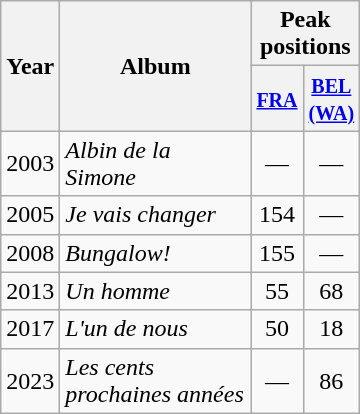<table class="wikitable">
<tr>
<th align="center" rowspan="2" width="10">Year</th>
<th align="center" rowspan="2" width="120">Album</th>
<th align="center" colspan="2" width="20">Peak positions</th>
</tr>
<tr>
<th width="20"><small><a href='#'>FRA</a><br></small></th>
<th width="20"><small><a href='#'>BEL<br>(WA)</a><br></small></th>
</tr>
<tr>
<td>2003</td>
<td><em>Albin de la Simone</em></td>
<td style="text-align:center;">—</td>
<td style="text-align:center;">—</td>
</tr>
<tr>
<td>2005</td>
<td><em>Je vais changer</em></td>
<td style="text-align:center;">154</td>
<td style="text-align:center;">—</td>
</tr>
<tr>
<td>2008</td>
<td><em>Bungalow!</em></td>
<td style="text-align:center;">155</td>
<td style="text-align:center;">—</td>
</tr>
<tr>
<td>2013</td>
<td><em>Un homme</em></td>
<td style="text-align:center;">55</td>
<td style="text-align:center;">68</td>
</tr>
<tr>
<td>2017</td>
<td><em>L'un de nous</em></td>
<td style="text-align:center;">50</td>
<td style="text-align:center;">18</td>
</tr>
<tr>
<td>2023</td>
<td><em>Les cents prochaines années</em></td>
<td style="text-align:center;">—</td>
<td style="text-align:center;">86</td>
</tr>
</table>
